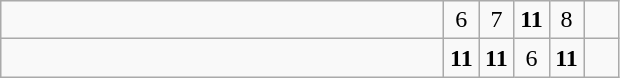<table class="wikitable">
<tr>
<td style="width:18em"></td>
<td align=center style="width:1em">6</td>
<td align=center style="width:1em">7</td>
<td align=center style="width:1em"><strong>11</strong></td>
<td align=center style="width:1em">8</td>
<td align=center style="width:1em"></td>
</tr>
<tr>
<td style="width:18em"></td>
<td align=center style="width:1em"><strong>11</strong></td>
<td align=center style="width:1em"><strong>11</strong></td>
<td align=center style="width:1em">6</td>
<td align=center style="width:1em"><strong>11</strong></td>
<td align=center style="width:1em"></td>
</tr>
</table>
